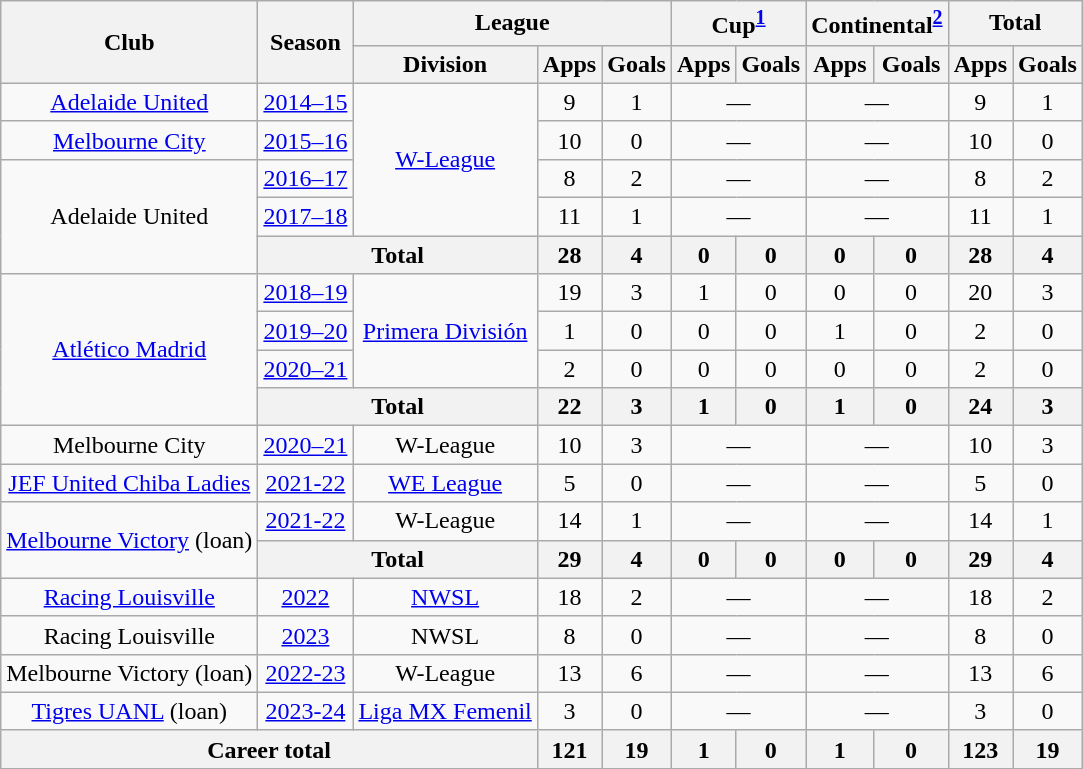<table class="wikitable" style="text-align: center;">
<tr>
<th rowspan="2">Club</th>
<th rowspan="2">Season</th>
<th colspan="3">League</th>
<th colspan="2">Cup<sup><a href='#'>1</a></sup></th>
<th colspan="2">Continental<sup><a href='#'>2</a></sup></th>
<th colspan="2">Total</th>
</tr>
<tr>
<th>Division</th>
<th>Apps</th>
<th>Goals</th>
<th>Apps</th>
<th>Goals</th>
<th>Apps</th>
<th>Goals</th>
<th>Apps</th>
<th>Goals</th>
</tr>
<tr>
<td rowspan="1"><a href='#'>Adelaide United</a></td>
<td><a href='#'>2014–15</a></td>
<td rowspan="4"><a href='#'>W-League</a></td>
<td>9</td>
<td>1</td>
<td colspan="2">—</td>
<td colspan="2">—</td>
<td>9</td>
<td>1</td>
</tr>
<tr>
<td><a href='#'>Melbourne City</a></td>
<td><a href='#'>2015–16</a></td>
<td>10</td>
<td>0</td>
<td colspan="2">—</td>
<td colspan="2">—</td>
<td>10</td>
<td>0</td>
</tr>
<tr>
<td rowspan="3">Adelaide United</td>
<td><a href='#'>2016–17</a></td>
<td>8</td>
<td>2</td>
<td colspan="2">—</td>
<td colspan="2">—</td>
<td>8</td>
<td>2</td>
</tr>
<tr>
<td><a href='#'>2017–18</a></td>
<td>11</td>
<td>1</td>
<td colspan="2">—</td>
<td colspan="2">—</td>
<td>11</td>
<td>1</td>
</tr>
<tr>
<th colspan="2">Total</th>
<th>28</th>
<th>4</th>
<th>0</th>
<th>0</th>
<th>0</th>
<th>0</th>
<th>28</th>
<th>4</th>
</tr>
<tr>
<td rowspan="4"><a href='#'>Atlético Madrid</a></td>
<td><a href='#'>2018–19</a></td>
<td rowspan="3"><a href='#'>Primera División</a></td>
<td>19</td>
<td>3</td>
<td>1</td>
<td>0</td>
<td>0</td>
<td>0</td>
<td>20</td>
<td>3</td>
</tr>
<tr>
<td><a href='#'>2019–20</a></td>
<td>1</td>
<td>0</td>
<td>0</td>
<td>0</td>
<td>1</td>
<td>0</td>
<td>2</td>
<td>0</td>
</tr>
<tr>
<td><a href='#'>2020–21</a></td>
<td>2</td>
<td>0</td>
<td>0</td>
<td>0</td>
<td>0</td>
<td>0</td>
<td>2</td>
<td>0</td>
</tr>
<tr>
<th colspan="2">Total</th>
<th>22</th>
<th>3</th>
<th>1</th>
<th>0</th>
<th>1</th>
<th>0</th>
<th>24</th>
<th>3</th>
</tr>
<tr>
<td>Melbourne City</td>
<td><a href='#'>2020–21</a></td>
<td>W-League</td>
<td>10</td>
<td>3</td>
<td colspan="2">—</td>
<td colspan="2">—</td>
<td>10</td>
<td>3</td>
</tr>
<tr>
<td><a href='#'>JEF United Chiba Ladies</a></td>
<td><a href='#'>2021-22</a></td>
<td><a href='#'>WE League</a></td>
<td>5</td>
<td>0</td>
<td colspan="2">—</td>
<td colspan="2">—</td>
<td>5</td>
<td>0</td>
</tr>
<tr>
<td rowspan="2"><a href='#'>Melbourne Victory</a> (loan)</td>
<td><a href='#'>2021-22</a></td>
<td>W-League</td>
<td>14</td>
<td>1</td>
<td colspan="2">—</td>
<td colspan="2">—</td>
<td>14</td>
<td>1</td>
</tr>
<tr>
<th colspan="2">Total</th>
<th>29</th>
<th>4</th>
<th>0</th>
<th>0</th>
<th>0</th>
<th>0</th>
<th>29</th>
<th>4</th>
</tr>
<tr>
<td><a href='#'>Racing Louisville</a></td>
<td><a href='#'>2022</a></td>
<td><a href='#'>NWSL</a></td>
<td>18</td>
<td>2</td>
<td colspan="2">—</td>
<td colspan="2">—</td>
<td>18</td>
<td>2</td>
</tr>
<tr>
<td>Racing Louisville</td>
<td><a href='#'>2023</a></td>
<td>NWSL</td>
<td>8</td>
<td>0</td>
<td colspan="2">—</td>
<td colspan="2">—</td>
<td>8</td>
<td>0</td>
</tr>
<tr>
<td>Melbourne Victory (loan)</td>
<td><a href='#'>2022-23</a></td>
<td>W-League</td>
<td>13</td>
<td>6</td>
<td colspan="2">—</td>
<td colspan="2">—</td>
<td>13</td>
<td>6</td>
</tr>
<tr>
<td><a href='#'>Tigres UANL</a> (loan)</td>
<td><a href='#'>2023-24</a></td>
<td><a href='#'>Liga MX Femenil</a></td>
<td>3</td>
<td>0</td>
<td colspan="2">—</td>
<td colspan="2">—</td>
<td>3</td>
<td>0</td>
</tr>
<tr>
<th colspan="3">Career total</th>
<th>121</th>
<th>19</th>
<th>1</th>
<th>0</th>
<th>1</th>
<th>0</th>
<th>123</th>
<th>19</th>
</tr>
<tr>
</tr>
</table>
